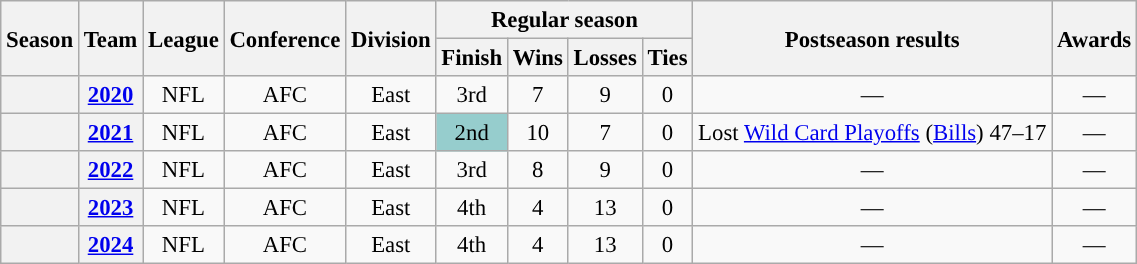<table class="wikitable" style="font-size:95%; text-align:center;">
<tr>
<th rowspan="2">Season</th>
<th rowspan="2">Team</th>
<th rowspan="2">League</th>
<th rowspan="2">Conference</th>
<th rowspan="2">Division</th>
<th colspan="4">Regular season</th>
<th rowspan="2">Postseason results</th>
<th rowspan="2">Awards</th>
</tr>
<tr>
<th>Finish</th>
<th>Wins</th>
<th>Losses</th>
<th>Ties</th>
</tr>
<tr>
<th></th>
<th><a href='#'>2020</a></th>
<td>NFL</td>
<td>AFC</td>
<td>East</td>
<td>3rd</td>
<td>7</td>
<td>9</td>
<td>0</td>
<td>—</td>
<td>—</td>
</tr>
<tr>
<th></th>
<th><a href='#'>2021</a></th>
<td>NFL</td>
<td>AFC</td>
<td>East</td>
<td style="background:#96cdcd;">2nd</td>
<td>10</td>
<td>7</td>
<td>0</td>
<td>Lost <a href='#'>Wild Card Playoffs</a> (<a href='#'>Bills</a>) 47–17</td>
<td>—</td>
</tr>
<tr>
<th></th>
<th><a href='#'>2022</a></th>
<td>NFL</td>
<td>AFC</td>
<td>East</td>
<td>3rd</td>
<td>8</td>
<td>9</td>
<td>0</td>
<td>—</td>
<td>—</td>
</tr>
<tr>
<th></th>
<th><a href='#'>2023</a></th>
<td>NFL</td>
<td>AFC</td>
<td>East</td>
<td>4th</td>
<td>4</td>
<td>13</td>
<td>0</td>
<td>—</td>
<td>—</td>
</tr>
<tr>
<th></th>
<th><a href='#'>2024</a></th>
<td>NFL</td>
<td>AFC</td>
<td>East</td>
<td>4th</td>
<td>4</td>
<td>13</td>
<td>0</td>
<td>—</td>
<td>—</td>
</tr>
</table>
